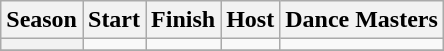<table class="wikitable plainrowheaders">
<tr>
<th scope="col">Season</th>
<th scope="col">Start</th>
<th scope="col">Finish</th>
<th scope="col">Host</th>
<th scope="col">Dance Masters</th>
</tr>
<tr>
<th scope="row"></th>
<td></td>
<td></td>
<td></td>
<td></td>
</tr>
<tr>
</tr>
</table>
